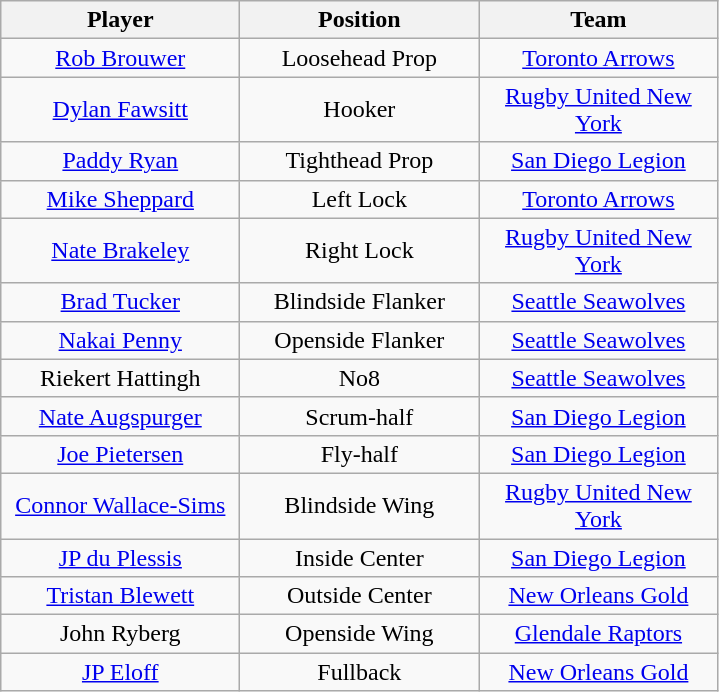<table class="wikitable" style="text-align:center;">
<tr>
<th style="width:9.5em;">Player</th>
<th style="width:9.5em;">Position</th>
<th style="width:9.5em;">Team</th>
</tr>
<tr>
<td align=center> <a href='#'>Rob Brouwer</a></td>
<td>Loosehead Prop</td>
<td><a href='#'>Toronto Arrows</a></td>
</tr>
<tr>
<td align=center><a href='#'>Dylan Fawsitt</a></td>
<td>Hooker</td>
<td><a href='#'>Rugby United New York</a></td>
</tr>
<tr>
<td align=center> <a href='#'>Paddy Ryan</a></td>
<td>Tighthead Prop</td>
<td><a href='#'>San Diego Legion</a></td>
</tr>
<tr>
<td align=center> <a href='#'>Mike Sheppard</a></td>
<td>Left Lock</td>
<td><a href='#'>Toronto Arrows</a></td>
</tr>
<tr>
<td align=center> <a href='#'>Nate Brakeley</a></td>
<td>Right Lock</td>
<td><a href='#'>Rugby United New York</a></td>
</tr>
<tr>
<td align=center> <a href='#'>Brad Tucker</a></td>
<td>Blindside Flanker</td>
<td><a href='#'>Seattle Seawolves</a></td>
</tr>
<tr>
<td align=center><a href='#'>Nakai Penny</a></td>
<td>Openside Flanker</td>
<td><a href='#'>Seattle Seawolves</a></td>
</tr>
<tr>
<td align=center> Riekert Hattingh</td>
<td>No8</td>
<td><a href='#'>Seattle Seawolves</a></td>
</tr>
<tr>
<td align=center> <a href='#'>Nate Augspurger</a></td>
<td>Scrum-half</td>
<td><a href='#'>San Diego Legion</a></td>
</tr>
<tr>
<td align=center> <a href='#'>Joe Pietersen</a></td>
<td>Fly-half</td>
<td><a href='#'>San Diego Legion</a></td>
</tr>
<tr>
<td align=center> <a href='#'>Connor Wallace-Sims</a></td>
<td>Blindside Wing</td>
<td><a href='#'>Rugby United New York</a></td>
</tr>
<tr>
<td align=center> <a href='#'>JP du Plessis</a></td>
<td>Inside Center</td>
<td><a href='#'>San Diego Legion</a></td>
</tr>
<tr>
<td align=center> <a href='#'>Tristan Blewett</a></td>
<td>Outside Center</td>
<td><a href='#'>New Orleans Gold</a></td>
</tr>
<tr>
<td align=center> John Ryberg</td>
<td>Openside Wing</td>
<td><a href='#'>Glendale Raptors</a></td>
</tr>
<tr>
<td align=center> <a href='#'>JP Eloff</a></td>
<td>Fullback</td>
<td><a href='#'>New Orleans Gold</a></td>
</tr>
</table>
